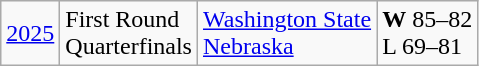<table class="wikitable">
<tr>
<td><a href='#'>2025</a></td>
<td>First Round<br>Quarterfinals</td>
<td><a href='#'>Washington State</a><br><a href='#'>Nebraska</a></td>
<td><strong>W</strong> 85–82<br>L 69–81</td>
</tr>
</table>
